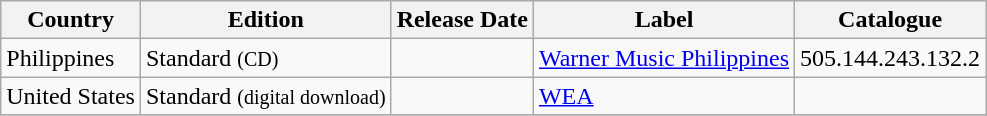<table class="wikitable">
<tr>
<th>Country</th>
<th>Edition</th>
<th>Release Date</th>
<th>Label</th>
<th>Catalogue</th>
</tr>
<tr>
<td>Philippines</td>
<td>Standard <small>(CD)</small></td>
<td></td>
<td><a href='#'>Warner Music Philippines</a></td>
<td>505.144.243.132.2</td>
</tr>
<tr>
<td>United States</td>
<td>Standard <small>(digital download)</small></td>
<td></td>
<td><a href='#'>WEA</a></td>
<td></td>
</tr>
<tr>
</tr>
</table>
